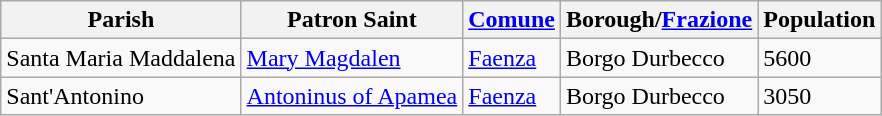<table class="wikitable">
<tr>
<th>Parish</th>
<th>Patron Saint</th>
<th><a href='#'>Comune</a></th>
<th>Borough/<a href='#'>Frazione</a></th>
<th>Population</th>
</tr>
<tr>
<td>Santa Maria Maddalena</td>
<td><a href='#'>Mary Magdalen</a></td>
<td><a href='#'>Faenza</a></td>
<td>Borgo Durbecco</td>
<td>5600</td>
</tr>
<tr>
<td>Sant'Antonino</td>
<td><a href='#'>Antoninus of Apamea</a></td>
<td><a href='#'>Faenza</a></td>
<td>Borgo Durbecco</td>
<td>3050</td>
</tr>
</table>
